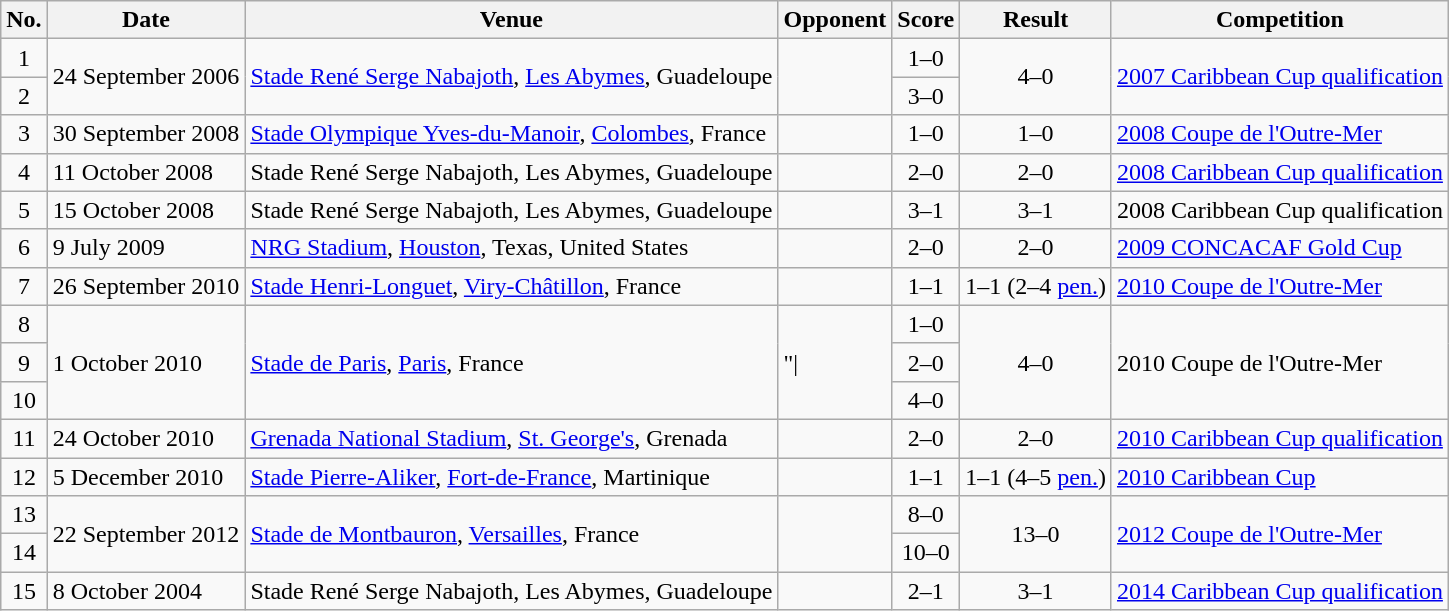<table class="wikitable sortable">
<tr>
<th scope="col">No.</th>
<th scope="col">Date</th>
<th scope="col">Venue</th>
<th scope="col">Opponent</th>
<th scope="col">Score</th>
<th scope="col">Result</th>
<th scope="col">Competition</th>
</tr>
<tr>
<td style="text-align:center">1</td>
<td rowspan="2">24 September 2006</td>
<td rowspan="2"><a href='#'>Stade René Serge Nabajoth</a>, <a href='#'>Les Abymes</a>, Guadeloupe</td>
<td rowspan="2"></td>
<td style="text-align:center">1–0</td>
<td rowspan="2" style="text-align:center">4–0</td>
<td rowspan="2"><a href='#'>2007 Caribbean Cup qualification</a></td>
</tr>
<tr>
<td style="text-align:center">2</td>
<td style="text-align:center">3–0</td>
</tr>
<tr>
<td style="text-align:center">3</td>
<td>30 September 2008</td>
<td><a href='#'>Stade Olympique Yves-du-Manoir</a>, <a href='#'>Colombes</a>, France</td>
<td></td>
<td style="text-align:center">1–0</td>
<td style="text-align:center">1–0</td>
<td><a href='#'>2008 Coupe de l'Outre-Mer</a></td>
</tr>
<tr>
<td style="text-align:center">4</td>
<td>11 October 2008</td>
<td>Stade René Serge Nabajoth, Les Abymes, Guadeloupe</td>
<td></td>
<td style="text-align:center">2–0</td>
<td style="text-align:center">2–0</td>
<td><a href='#'>2008 Caribbean Cup qualification</a></td>
</tr>
<tr>
<td style="text-align:center">5</td>
<td>15 October 2008</td>
<td>Stade René Serge Nabajoth, Les Abymes, Guadeloupe</td>
<td></td>
<td style="text-align:center">3–1</td>
<td style="text-align:center">3–1</td>
<td>2008 Caribbean Cup qualification</td>
</tr>
<tr>
<td style="text-align:center">6</td>
<td>9 July 2009</td>
<td><a href='#'>NRG Stadium</a>, <a href='#'>Houston</a>, Texas, United States</td>
<td></td>
<td style="text-align:center">2–0</td>
<td style="text-align:center">2–0</td>
<td><a href='#'>2009 CONCACAF Gold Cup</a></td>
</tr>
<tr>
<td style="text-align:center">7</td>
<td>26 September 2010</td>
<td><a href='#'>Stade Henri-Longuet</a>, <a href='#'>Viry-Châtillon</a>, France</td>
<td></td>
<td style="text-align:center">1–1</td>
<td style="text-align:center">1–1 (2–4 <a href='#'>pen.</a>)</td>
<td><a href='#'>2010 Coupe de l'Outre-Mer</a></td>
</tr>
<tr>
<td style="text-align:center">8</td>
<td rowspan="3">1 October 2010</td>
<td rowspan="3"><a href='#'>Stade de Paris</a>, <a href='#'>Paris</a>, France</td>
<td rowspan="3">"|</td>
<td style="text-align:center">1–0</td>
<td rowspan="3" style="text-align:center">4–0</td>
<td rowspan="3">2010 Coupe de l'Outre-Mer</td>
</tr>
<tr>
<td style="text-align:center">9</td>
<td style="text-align:center">2–0</td>
</tr>
<tr>
<td style="text-align:center">10</td>
<td style="text-align:center">4–0</td>
</tr>
<tr>
<td style="text-align:center">11</td>
<td>24 October 2010</td>
<td><a href='#'>Grenada National Stadium</a>, <a href='#'>St. George's</a>, Grenada</td>
<td></td>
<td style="text-align:center">2–0</td>
<td style="text-align:center">2–0</td>
<td><a href='#'>2010 Caribbean Cup qualification</a></td>
</tr>
<tr>
<td style="text-align:center">12</td>
<td>5 December 2010</td>
<td><a href='#'>Stade Pierre-Aliker</a>, <a href='#'>Fort-de-France</a>, Martinique</td>
<td></td>
<td style="text-align:center">1–1</td>
<td style="text-align:center">1–1 (4–5 <a href='#'>pen.</a>)</td>
<td><a href='#'>2010 Caribbean Cup</a></td>
</tr>
<tr>
<td style="text-align:center">13</td>
<td rowspan="2">22 September 2012</td>
<td rowspan="2"><a href='#'>Stade de Montbauron</a>, <a href='#'>Versailles</a>, France</td>
<td rowspan="2"></td>
<td style="text-align:center">8–0</td>
<td rowspan="2" style="text-align:center">13–0</td>
<td rowspan="2"><a href='#'>2012 Coupe de l'Outre-Mer</a></td>
</tr>
<tr>
<td style="text-align:center">14</td>
<td style="text-align:center">10–0</td>
</tr>
<tr>
<td style="text-align:center">15</td>
<td>8 October 2004</td>
<td>Stade René Serge Nabajoth, Les Abymes, Guadeloupe</td>
<td></td>
<td style="text-align:center">2–1</td>
<td style="text-align:center">3–1</td>
<td><a href='#'>2014 Caribbean Cup qualification</a></td>
</tr>
</table>
